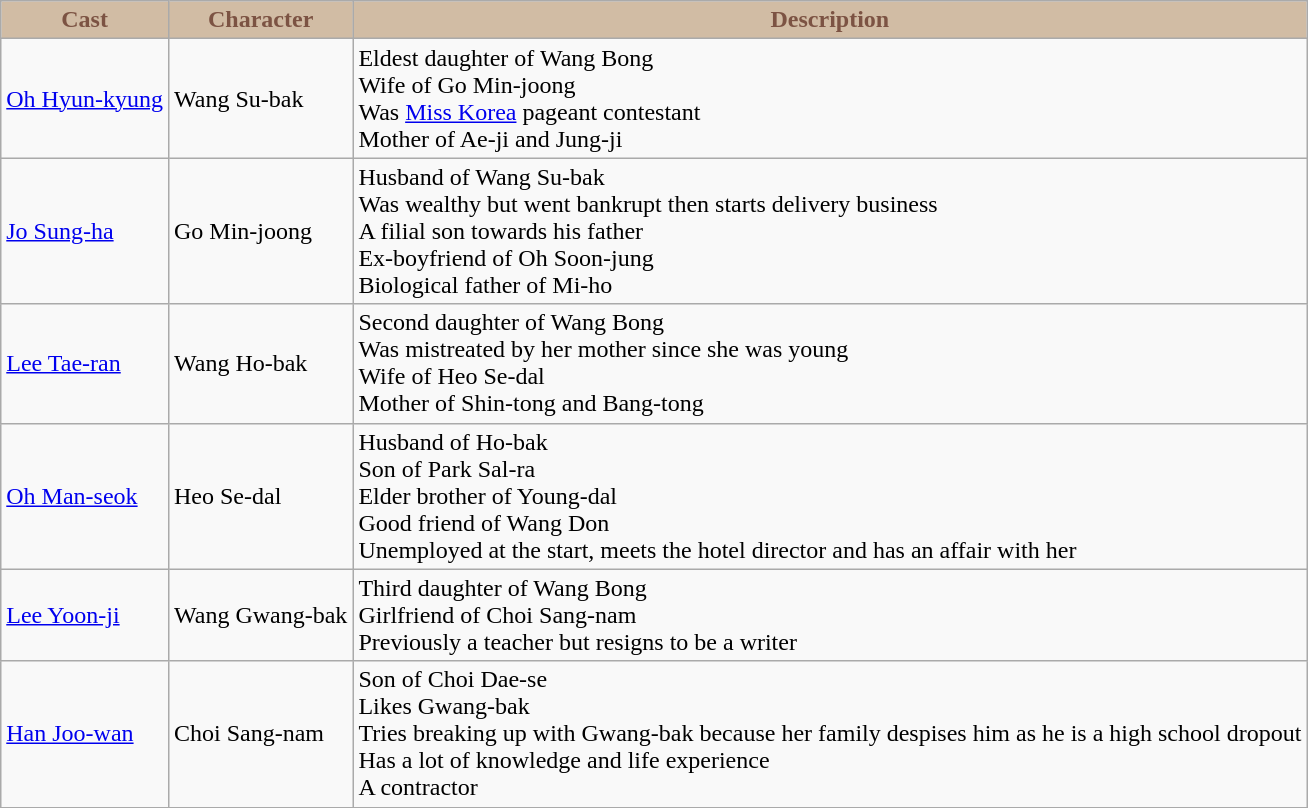<table class="wikitable">
<tr>
<th style="background:#d1bca4; color:#7c5343">Cast</th>
<th style="background:#d1bca4; color:#7c5343">Character</th>
<th style="background:#d1bca4; color:#7c5343">Description</th>
</tr>
<tr>
<td><a href='#'>Oh Hyun-kyung</a></td>
<td>Wang Su-bak</td>
<td>Eldest daughter of Wang Bong <br> Wife of Go Min-joong <br> Was <a href='#'>Miss Korea</a> pageant contestant <br> Mother of Ae-ji and Jung-ji</td>
</tr>
<tr>
<td><a href='#'>Jo Sung-ha</a></td>
<td>Go Min-joong</td>
<td>Husband of Wang Su-bak <br> Was wealthy but went bankrupt then starts delivery business <br> A filial son towards his father <br> Ex-boyfriend of Oh Soon-jung <br> Biological father of Mi-ho</td>
</tr>
<tr>
<td><a href='#'>Lee Tae-ran</a></td>
<td>Wang Ho-bak</td>
<td>Second daughter of Wang Bong <br> Was mistreated by her mother since she was young <br> Wife of Heo Se-dal <br> Mother of Shin-tong and Bang-tong</td>
</tr>
<tr>
<td><a href='#'>Oh Man-seok</a></td>
<td>Heo Se-dal</td>
<td>Husband of Ho-bak <br> Son of Park Sal-ra <br> Elder brother of Young-dal <br> Good friend of Wang Don <br> Unemployed at the start, meets the hotel director and has an affair with her</td>
</tr>
<tr>
<td><a href='#'>Lee Yoon-ji</a></td>
<td>Wang Gwang-bak</td>
<td>Third daughter of Wang Bong <br> Girlfriend of Choi Sang-nam <br> Previously a teacher but resigns to be a writer</td>
</tr>
<tr>
<td><a href='#'>Han Joo-wan</a></td>
<td>Choi Sang-nam</td>
<td>Son of Choi Dae-se <br> Likes Gwang-bak <br> Tries breaking up with Gwang-bak because her family despises him as he is a high school dropout <br> Has a lot of knowledge and life experience <br> A contractor</td>
</tr>
<tr>
</tr>
</table>
